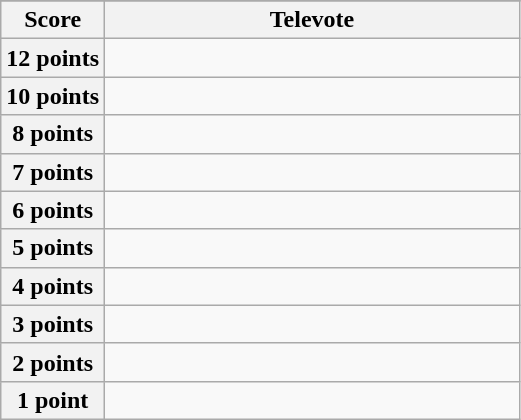<table class="wikitable">
<tr>
</tr>
<tr>
<th scope="col" width="20%">Score</th>
<th scope="col" width="80%">Televote</th>
</tr>
<tr>
<th scope="row">12 points</th>
<td></td>
</tr>
<tr>
<th scope="row">10 points</th>
<td></td>
</tr>
<tr>
<th scope="row">8 points</th>
<td></td>
</tr>
<tr>
<th scope="row">7 points</th>
<td></td>
</tr>
<tr>
<th scope="row">6 points</th>
<td></td>
</tr>
<tr>
<th scope="row">5 points</th>
<td></td>
</tr>
<tr>
<th scope="row">4 points</th>
<td></td>
</tr>
<tr>
<th scope="row">3 points</th>
<td></td>
</tr>
<tr>
<th scope="row">2 points</th>
<td></td>
</tr>
<tr>
<th scope="row">1 point</th>
<td></td>
</tr>
</table>
